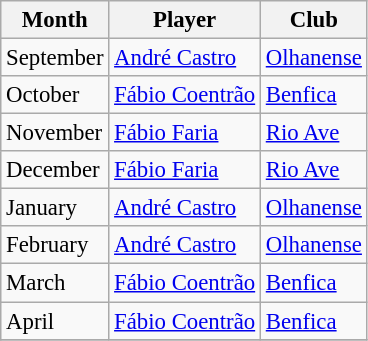<table class="wikitable" style="font-size:95%">
<tr>
<th>Month</th>
<th>Player</th>
<th>Club</th>
</tr>
<tr --->
<td>September</td>
<td><a href='#'>André Castro</a></td>
<td><a href='#'>Olhanense</a></td>
</tr>
<tr>
<td>October</td>
<td><a href='#'>Fábio Coentrão</a></td>
<td><a href='#'>Benfica</a></td>
</tr>
<tr>
<td>November</td>
<td><a href='#'>Fábio Faria</a></td>
<td><a href='#'>Rio Ave</a></td>
</tr>
<tr>
<td>December</td>
<td><a href='#'>Fábio Faria</a></td>
<td><a href='#'>Rio Ave</a></td>
</tr>
<tr>
<td>January</td>
<td><a href='#'>André Castro</a></td>
<td><a href='#'>Olhanense</a></td>
</tr>
<tr>
<td>February</td>
<td><a href='#'>André Castro</a></td>
<td><a href='#'>Olhanense</a></td>
</tr>
<tr>
<td>March</td>
<td><a href='#'>Fábio Coentrão</a></td>
<td><a href='#'>Benfica</a></td>
</tr>
<tr>
<td>April</td>
<td><a href='#'>Fábio Coentrão</a></td>
<td><a href='#'>Benfica</a></td>
</tr>
<tr>
</tr>
</table>
